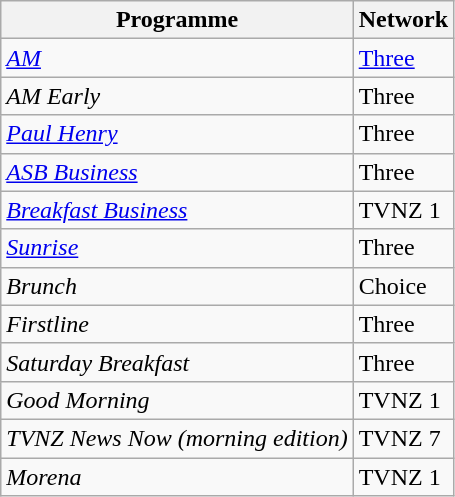<table class="wikitable">
<tr>
<th>Programme</th>
<th>Network</th>
</tr>
<tr>
<td><em><a href='#'>AM</a></em></td>
<td><a href='#'>Three</a></td>
</tr>
<tr>
<td><em>AM Early</em></td>
<td>Three</td>
</tr>
<tr>
<td><a href='#'><em>Paul Henry</em></a></td>
<td>Three</td>
</tr>
<tr>
<td><em><a href='#'>ASB Business</a></em></td>
<td>Three</td>
</tr>
<tr>
<td><em><a href='#'>Breakfast Business</a></em></td>
<td>TVNZ 1</td>
</tr>
<tr>
<td><em><a href='#'>Sunrise</a></em></td>
<td>Three</td>
</tr>
<tr>
<td><em>Brunch</em></td>
<td>Choice</td>
</tr>
<tr>
<td><em>Firstline</em></td>
<td>Three</td>
</tr>
<tr>
<td><em>Saturday Breakfast</em></td>
<td>Three</td>
</tr>
<tr>
<td><em>Good Morning</em></td>
<td>TVNZ 1</td>
</tr>
<tr>
<td><em>TVNZ News Now (morning edition)</em></td>
<td>TVNZ 7</td>
</tr>
<tr>
<td><em>Morena</em></td>
<td>TVNZ 1</td>
</tr>
</table>
